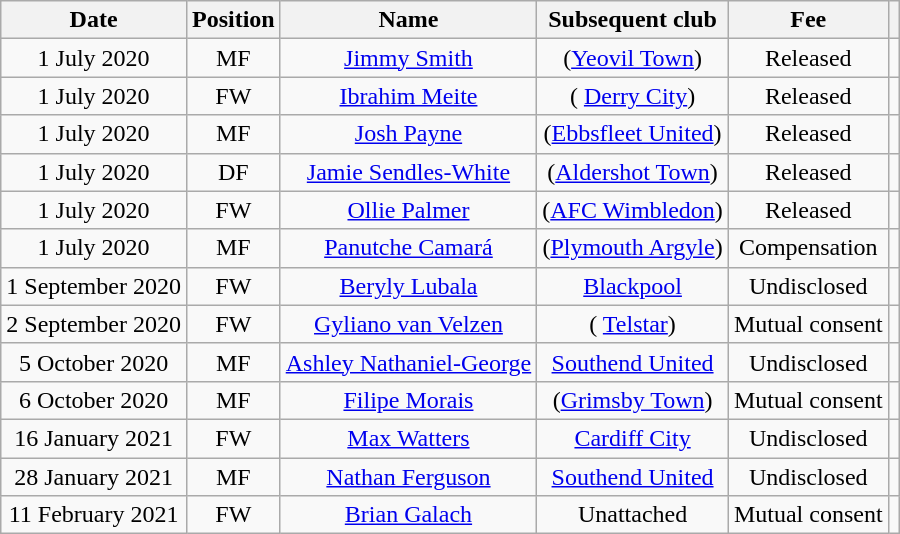<table class="wikitable" style="text-align:center;">
<tr>
<th>Date</th>
<th>Position</th>
<th>Name</th>
<th>Subsequent club</th>
<th>Fee</th>
<th></th>
</tr>
<tr>
<td>1 July 2020</td>
<td>MF</td>
<td><a href='#'>Jimmy Smith</a></td>
<td>(<a href='#'>Yeovil Town</a>)</td>
<td>Released</td>
<td></td>
</tr>
<tr>
<td>1 July 2020</td>
<td>FW</td>
<td><a href='#'>Ibrahim Meite</a></td>
<td>( <a href='#'>Derry City</a>)</td>
<td>Released</td>
<td></td>
</tr>
<tr>
<td>1 July 2020</td>
<td>MF</td>
<td><a href='#'>Josh Payne</a></td>
<td>(<a href='#'>Ebbsfleet United</a>)</td>
<td>Released</td>
<td></td>
</tr>
<tr>
<td>1 July 2020</td>
<td>DF</td>
<td><a href='#'>Jamie Sendles-White</a></td>
<td>(<a href='#'>Aldershot Town</a>)</td>
<td>Released</td>
<td></td>
</tr>
<tr>
<td>1 July 2020</td>
<td>FW</td>
<td><a href='#'>Ollie Palmer</a></td>
<td>(<a href='#'>AFC Wimbledon</a>)</td>
<td>Released</td>
<td></td>
</tr>
<tr>
<td>1 July 2020</td>
<td>MF</td>
<td><a href='#'>Panutche Camará</a></td>
<td>(<a href='#'>Plymouth Argyle</a>)</td>
<td>Compensation</td>
<td></td>
</tr>
<tr>
<td>1 September 2020</td>
<td>FW</td>
<td><a href='#'>Beryly Lubala</a></td>
<td><a href='#'>Blackpool</a></td>
<td>Undisclosed</td>
<td></td>
</tr>
<tr>
<td>2 September 2020</td>
<td>FW</td>
<td><a href='#'>Gyliano van Velzen</a></td>
<td>( <a href='#'>Telstar</a>)</td>
<td>Mutual consent</td>
<td></td>
</tr>
<tr>
<td>5 October 2020</td>
<td>MF</td>
<td><a href='#'>Ashley Nathaniel-George</a></td>
<td><a href='#'>Southend United</a></td>
<td>Undisclosed</td>
<td></td>
</tr>
<tr>
<td>6 October 2020</td>
<td>MF</td>
<td><a href='#'>Filipe Morais</a></td>
<td>(<a href='#'>Grimsby Town</a>)</td>
<td>Mutual consent</td>
<td></td>
</tr>
<tr>
<td>16 January 2021</td>
<td>FW</td>
<td><a href='#'>Max Watters</a></td>
<td><a href='#'>Cardiff City</a></td>
<td>Undisclosed</td>
<td></td>
</tr>
<tr>
<td>28 January 2021</td>
<td>MF</td>
<td><a href='#'>Nathan Ferguson</a></td>
<td><a href='#'>Southend United</a></td>
<td>Undisclosed</td>
<td></td>
</tr>
<tr>
<td>11 February 2021</td>
<td>FW</td>
<td><a href='#'>Brian Galach</a></td>
<td>Unattached</td>
<td>Mutual consent</td>
<td></td>
</tr>
</table>
